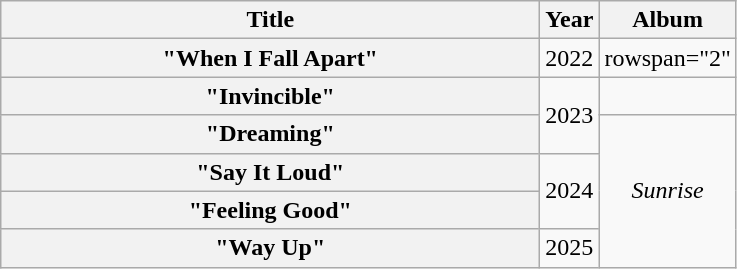<table class="wikitable plainrowheaders" style="text-align:center;">
<tr>
<th scope="col" style="width:22em;">Title</th>
<th scope="col">Year</th>
<th scope="col">Album</th>
</tr>
<tr>
<th scope="row">"When I Fall Apart"</th>
<td>2022</td>
<td>rowspan="2" </td>
</tr>
<tr>
<th scope="row">"Invincible"</th>
<td rowspan="2">2023</td>
</tr>
<tr>
<th scope="row">"Dreaming"</th>
<td rowspan="4"><em>Sunrise</em></td>
</tr>
<tr>
<th scope="row">"Say It Loud"</th>
<td rowspan="2">2024</td>
</tr>
<tr>
<th scope="row">"Feeling Good"</th>
</tr>
<tr>
<th scope="row">"Way Up"</th>
<td>2025</td>
</tr>
</table>
